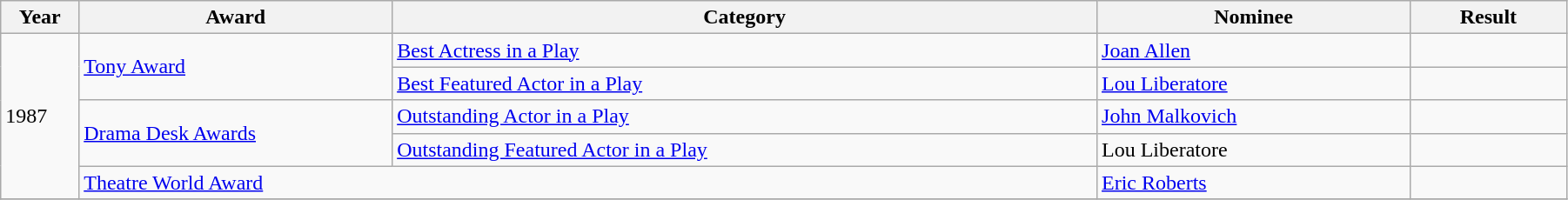<table class="wikitable" style="width:95%;">
<tr>
<th style="width:5%;">Year</th>
<th style="width:20%;">Award</th>
<th style="width:45%;">Category</th>
<th style="width:20%;">Nominee</th>
<th style="width:10%;">Result</th>
</tr>
<tr>
<td rowspan="5">1987</td>
<td rowspan=2><a href='#'>Tony Award</a></td>
<td><a href='#'>Best Actress in a Play</a></td>
<td><a href='#'>Joan Allen</a></td>
<td></td>
</tr>
<tr>
<td><a href='#'>Best Featured Actor in a Play</a></td>
<td><a href='#'>Lou Liberatore</a></td>
<td></td>
</tr>
<tr>
<td rowspan=2><a href='#'>Drama Desk Awards</a></td>
<td><a href='#'>Outstanding Actor in a Play</a></td>
<td><a href='#'>John Malkovich</a></td>
<td></td>
</tr>
<tr>
<td><a href='#'>Outstanding Featured Actor in a Play</a></td>
<td>Lou Liberatore</td>
<td></td>
</tr>
<tr>
<td colspan=2><a href='#'>Theatre World Award</a></td>
<td><a href='#'>Eric Roberts</a></td>
<td></td>
</tr>
<tr>
</tr>
</table>
